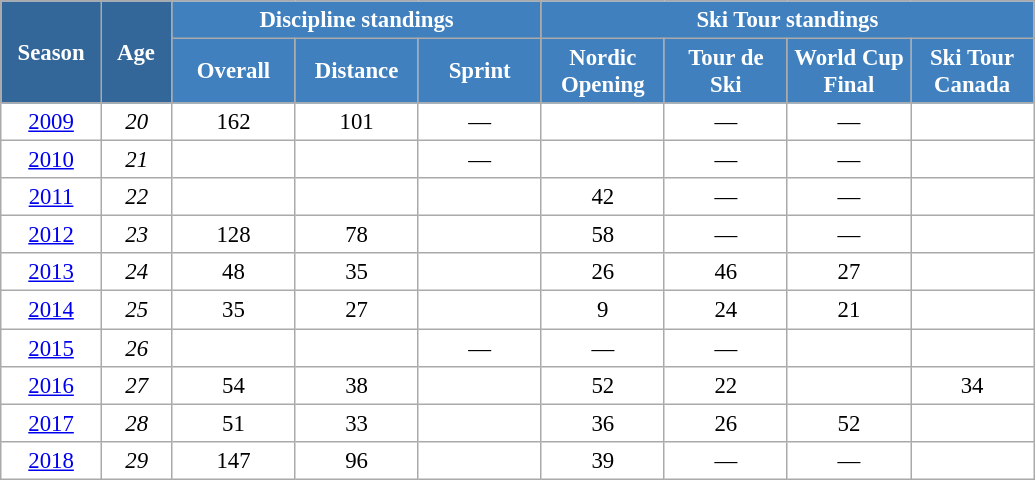<table class="wikitable" style="font-size:95%; text-align:center; border:grey solid 1px; border-collapse:collapse; background:#ffffff;">
<tr>
<th style="background-color:#369; color:white; width:60px;" rowspan="2"> Season </th>
<th style="background-color:#369; color:white; width:40px;" rowspan="2"> Age </th>
<th style="background-color:#4180be; color:white;" colspan="3">Discipline standings</th>
<th style="background-color:#4180be; color:white;" colspan="4">Ski Tour standings</th>
</tr>
<tr>
<th style="background-color:#4180be; color:white; width:75px;">Overall</th>
<th style="background-color:#4180be; color:white; width:75px;">Distance</th>
<th style="background-color:#4180be; color:white; width:75px;">Sprint</th>
<th style="background-color:#4180be; color:white; width:75px;">Nordic<br>Opening</th>
<th style="background-color:#4180be; color:white; width:75px;">Tour de<br>Ski</th>
<th style="background-color:#4180be; color:white; width:75px;">World Cup<br>Final</th>
<th style="background-color:#4180be; color:white; width:75px;">Ski Tour<br>Canada</th>
</tr>
<tr>
<td><a href='#'>2009</a></td>
<td><em>20</em></td>
<td>162</td>
<td>101</td>
<td>—</td>
<td></td>
<td>—</td>
<td>—</td>
<td></td>
</tr>
<tr>
<td><a href='#'>2010</a></td>
<td><em>21</em></td>
<td></td>
<td></td>
<td>—</td>
<td></td>
<td>—</td>
<td>—</td>
<td></td>
</tr>
<tr>
<td><a href='#'>2011</a></td>
<td><em>22</em></td>
<td></td>
<td></td>
<td></td>
<td>42</td>
<td>—</td>
<td>—</td>
<td></td>
</tr>
<tr>
<td><a href='#'>2012</a></td>
<td><em>23</em></td>
<td>128</td>
<td>78</td>
<td></td>
<td>58</td>
<td>—</td>
<td>—</td>
<td></td>
</tr>
<tr>
<td><a href='#'>2013</a></td>
<td><em>24</em></td>
<td>48</td>
<td>35</td>
<td></td>
<td>26</td>
<td>46</td>
<td>27</td>
<td></td>
</tr>
<tr>
<td><a href='#'>2014</a></td>
<td><em>25</em></td>
<td>35</td>
<td>27</td>
<td></td>
<td>9</td>
<td>24</td>
<td>21</td>
<td></td>
</tr>
<tr>
<td><a href='#'>2015</a></td>
<td><em>26</em></td>
<td></td>
<td></td>
<td>—</td>
<td>—</td>
<td>—</td>
<td></td>
<td></td>
</tr>
<tr>
<td><a href='#'>2016</a></td>
<td><em>27</em></td>
<td>54</td>
<td>38</td>
<td></td>
<td>52</td>
<td>22</td>
<td></td>
<td>34</td>
</tr>
<tr>
<td><a href='#'>2017</a></td>
<td><em>28</em></td>
<td>51</td>
<td>33</td>
<td></td>
<td>36</td>
<td>26</td>
<td>52</td>
<td></td>
</tr>
<tr>
<td><a href='#'>2018</a></td>
<td><em>29</em></td>
<td>147</td>
<td>96</td>
<td></td>
<td>39</td>
<td>—</td>
<td>—</td>
<td></td>
</tr>
</table>
